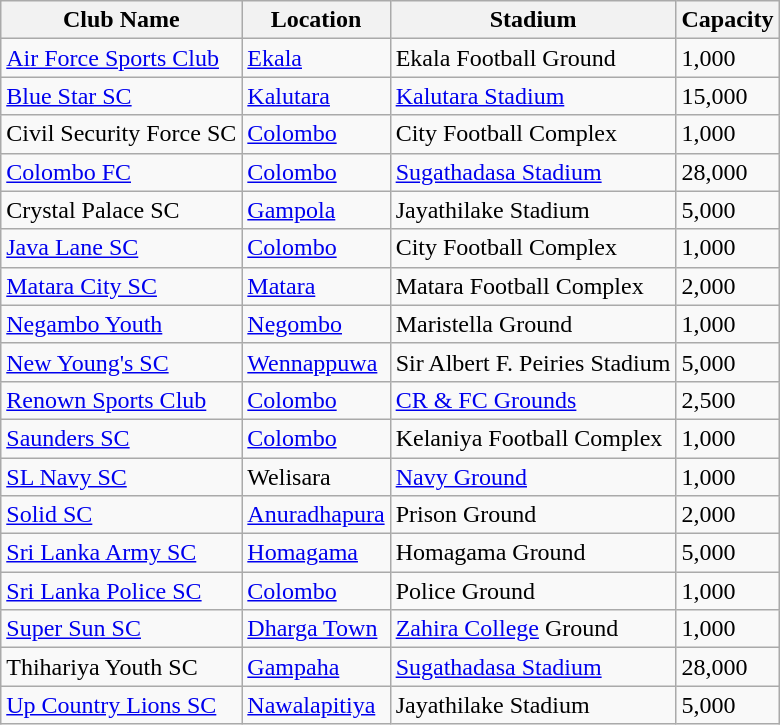<table class="wikitable">
<tr>
<th>Club Name</th>
<th>Location</th>
<th>Stadium</th>
<th>Capacity</th>
</tr>
<tr>
<td><a href='#'>Air Force Sports Club</a></td>
<td><a href='#'>Ekala</a></td>
<td>Ekala Football Ground</td>
<td>1,000</td>
</tr>
<tr>
<td><a href='#'>Blue Star SC</a></td>
<td><a href='#'>Kalutara</a></td>
<td><a href='#'>Kalutara Stadium</a></td>
<td>15,000</td>
</tr>
<tr>
<td>Civil Security Force SC</td>
<td><a href='#'>Colombo</a></td>
<td>City Football Complex</td>
<td>1,000</td>
</tr>
<tr>
<td><a href='#'>Colombo FC</a></td>
<td><a href='#'>Colombo</a></td>
<td><a href='#'>Sugathadasa Stadium</a></td>
<td>28,000</td>
</tr>
<tr>
<td>Crystal Palace SC</td>
<td><a href='#'>Gampola</a></td>
<td>Jayathilake Stadium</td>
<td>5,000</td>
</tr>
<tr>
<td><a href='#'>Java Lane SC</a></td>
<td><a href='#'>Colombo</a></td>
<td>City Football Complex</td>
<td>1,000</td>
</tr>
<tr>
<td><a href='#'>Matara City SC</a></td>
<td><a href='#'>Matara</a></td>
<td>Matara Football Complex</td>
<td>2,000</td>
</tr>
<tr>
<td><a href='#'>Negambo Youth</a></td>
<td><a href='#'>Negombo</a></td>
<td>Maristella Ground</td>
<td>1,000</td>
</tr>
<tr>
<td><a href='#'>New Young's SC</a></td>
<td><a href='#'>Wennappuwa</a></td>
<td>Sir Albert F. Peiries Stadium</td>
<td>5,000</td>
</tr>
<tr>
<td><a href='#'>Renown Sports Club</a></td>
<td><a href='#'>Colombo</a></td>
<td><a href='#'>CR & FC Grounds</a></td>
<td>2,500</td>
</tr>
<tr>
<td><a href='#'>Saunders SC</a></td>
<td><a href='#'>Colombo</a></td>
<td>Kelaniya Football Complex</td>
<td>1,000</td>
</tr>
<tr>
<td><a href='#'>SL Navy SC</a></td>
<td>Welisara</td>
<td><a href='#'>Navy Ground</a></td>
<td>1,000</td>
</tr>
<tr>
<td><a href='#'>Solid SC</a></td>
<td><a href='#'>Anuradhapura</a></td>
<td>Prison Ground</td>
<td>2,000</td>
</tr>
<tr>
<td><a href='#'>Sri Lanka Army SC</a></td>
<td><a href='#'>Homagama</a></td>
<td>Homagama Ground</td>
<td>5,000</td>
</tr>
<tr>
<td><a href='#'>Sri Lanka Police SC</a></td>
<td><a href='#'>Colombo</a></td>
<td>Police Ground</td>
<td>1,000</td>
</tr>
<tr>
<td><a href='#'>Super Sun SC</a></td>
<td><a href='#'>Dharga Town</a></td>
<td><a href='#'>Zahira College</a> Ground</td>
<td>1,000</td>
</tr>
<tr>
<td>Thihariya Youth SC</td>
<td><a href='#'>Gampaha</a></td>
<td><a href='#'>Sugathadasa Stadium</a></td>
<td>28,000</td>
</tr>
<tr>
<td><a href='#'>Up Country Lions SC</a></td>
<td><a href='#'>Nawalapitiya</a></td>
<td>Jayathilake Stadium</td>
<td>5,000</td>
</tr>
</table>
